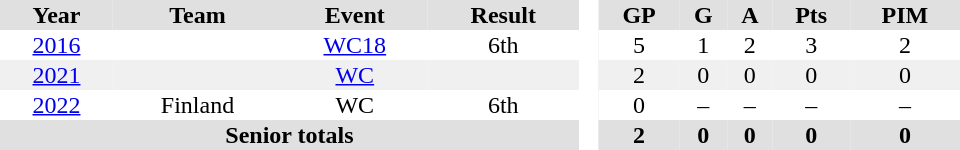<table border="0" cellpadding="1" cellspacing="0" style="text-align:center; width:40em">
<tr bgcolor="#e0e0e0">
<th>Year</th>
<th>Team</th>
<th>Event</th>
<th>Result</th>
<th rowspan="97" bgcolor="#ffffff"> </th>
<th>GP</th>
<th>G</th>
<th>A</th>
<th>Pts</th>
<th>PIM</th>
</tr>
<tr>
<td><a href='#'>2016</a></td>
<td></td>
<td><a href='#'>WC18</a></td>
<td>6th</td>
<td>5</td>
<td>1</td>
<td>2</td>
<td>3</td>
<td>2</td>
</tr>
<tr bgcolor="#f0f0f0">
<td><a href='#'>2021</a></td>
<td></td>
<td><a href='#'>WC</a></td>
<td></td>
<td>2</td>
<td>0</td>
<td>0</td>
<td>0</td>
<td>0</td>
</tr>
<tr>
<td><a href='#'>2022</a></td>
<td>Finland</td>
<td>WC</td>
<td>6th</td>
<td>0</td>
<td>–</td>
<td>–</td>
<td>–</td>
<td>–</td>
</tr>
<tr bgcolor="#e0e0e0">
<th colspan=4>Senior totals</th>
<th>2</th>
<th>0</th>
<th>0</th>
<th>0</th>
<th>0</th>
</tr>
</table>
